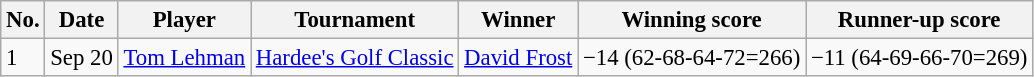<table class="wikitable" style="font-size:95%;">
<tr>
<th>No.</th>
<th>Date</th>
<th>Player</th>
<th>Tournament</th>
<th>Winner</th>
<th>Winning score</th>
<th>Runner-up score</th>
</tr>
<tr>
<td>1</td>
<td>Sep 20</td>
<td> <a href='#'>Tom Lehman</a></td>
<td><a href='#'>Hardee's Golf Classic</a></td>
<td> <a href='#'>David Frost</a></td>
<td>−14 (62-68-64-72=266)</td>
<td>−11 (64-69-66-70=269)</td>
</tr>
</table>
